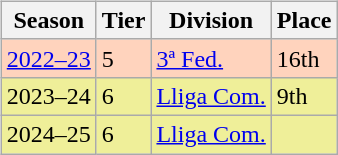<table>
<tr>
<td valign="top" width=0%><br><table class="wikitable">
<tr style="background:#f0f6fa;">
<th>Season</th>
<th>Tier</th>
<th>Division</th>
<th>Place</th>
</tr>
<tr>
<td style="background:#FFD3BD;"><a href='#'>2022–23</a></td>
<td style="background:#FFD3BD;">5</td>
<td style="background:#FFD3BD;"><a href='#'>3ª Fed.</a></td>
<td style="background:#FFD3BD;">16th</td>
</tr>
<tr>
<td style="background:#EFEF99;">2023–24</td>
<td style="background:#EFEF99;">6</td>
<td style="background:#EFEF99;"><a href='#'>Lliga Com.</a></td>
<td style="background:#EFEF99;">9th</td>
</tr>
<tr>
<td style="background:#EFEF99;">2024–25</td>
<td style="background:#EFEF99;">6</td>
<td style="background:#EFEF99;"><a href='#'>Lliga Com.</a></td>
<td style="background:#EFEF99;"></td>
</tr>
</table>
</td>
</tr>
</table>
